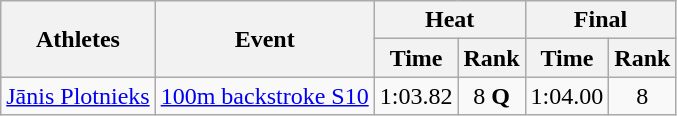<table class=wikitable>
<tr>
<th rowspan="2">Athletes</th>
<th rowspan="2">Event</th>
<th colspan="2">Heat</th>
<th colspan="2">Final</th>
</tr>
<tr>
<th>Time</th>
<th>Rank</th>
<th>Time</th>
<th>Rank</th>
</tr>
<tr align=center>
<td align=left><a href='#'>Jānis Plotnieks</a></td>
<td align=left><a href='#'>100m backstroke S10</a></td>
<td>1:03.82</td>
<td>8 <strong>Q</strong></td>
<td>1:04.00</td>
<td>8</td>
</tr>
</table>
